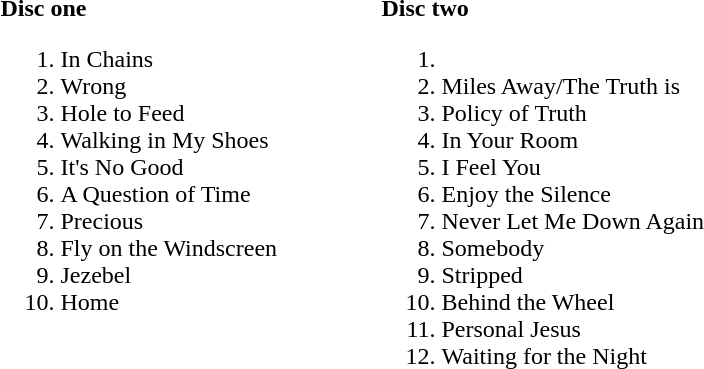<table>
<tr>
<td width=250 valign=top><br><strong>Disc one</strong><ol><li>In Chains</li><li>Wrong</li><li>Hole to Feed</li><li>Walking in My Shoes</li><li>It's No Good</li><li>A Question of Time</li><li>Precious</li><li>Fly on the Windscreen</li><li>Jezebel</li><li>Home</li></ol></td>
<td width=250 valign=top><br><strong>Disc two</strong><ol><li><li>Miles Away/The Truth is</li><li>Policy of Truth</li><li>In Your Room</li><li>I Feel You</li><li>Enjoy the Silence</li><li>Never Let Me Down Again</li><li>Somebody</li><li>Stripped</li><li>Behind the Wheel</li><li>Personal Jesus</li><li>Waiting for the Night</li></ol></td>
</tr>
</table>
